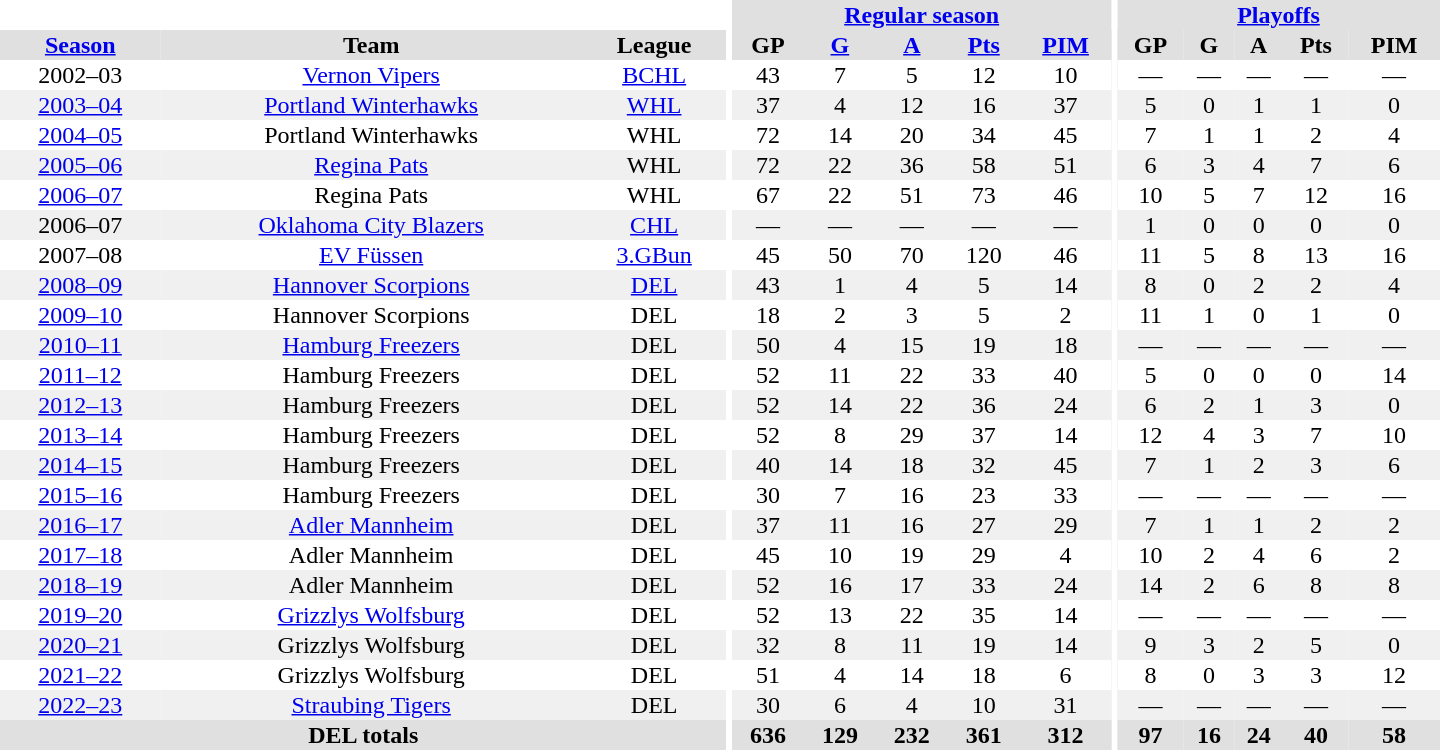<table border="0" cellpadding="1" cellspacing="0" style="text-align:center; width:60em">
<tr bgcolor="#e0e0e0">
<th colspan="3" bgcolor="#ffffff"></th>
<th rowspan="99" bgcolor="#ffffff"></th>
<th colspan="5"><a href='#'>Regular season</a></th>
<th rowspan="99" bgcolor="#ffffff"></th>
<th colspan="5"><a href='#'>Playoffs</a></th>
</tr>
<tr bgcolor="#e0e0e0">
<th><a href='#'>Season</a></th>
<th>Team</th>
<th>League</th>
<th>GP</th>
<th><a href='#'>G</a></th>
<th><a href='#'>A</a></th>
<th><a href='#'>Pts</a></th>
<th><a href='#'>PIM</a></th>
<th>GP</th>
<th>G</th>
<th>A</th>
<th>Pts</th>
<th>PIM</th>
</tr>
<tr ALIGN="center">
<td>2002–03</td>
<td><a href='#'>Vernon Vipers</a></td>
<td><a href='#'>BCHL</a></td>
<td>43</td>
<td>7</td>
<td>5</td>
<td>12</td>
<td>10</td>
<td>—</td>
<td>—</td>
<td>—</td>
<td>—</td>
<td>—</td>
</tr>
<tr ALIGN="center" bgcolor="#f0f0f0">
<td><a href='#'>2003–04</a></td>
<td><a href='#'>Portland Winterhawks</a></td>
<td><a href='#'>WHL</a></td>
<td>37</td>
<td>4</td>
<td>12</td>
<td>16</td>
<td>37</td>
<td>5</td>
<td>0</td>
<td>1</td>
<td>1</td>
<td>0</td>
</tr>
<tr ALIGN="center">
<td><a href='#'>2004–05</a></td>
<td>Portland Winterhawks</td>
<td>WHL</td>
<td>72</td>
<td>14</td>
<td>20</td>
<td>34</td>
<td>45</td>
<td>7</td>
<td>1</td>
<td>1</td>
<td>2</td>
<td>4</td>
</tr>
<tr ALIGN="center" bgcolor="#f0f0f0">
<td><a href='#'>2005–06</a></td>
<td><a href='#'>Regina Pats</a></td>
<td>WHL</td>
<td>72</td>
<td>22</td>
<td>36</td>
<td>58</td>
<td>51</td>
<td>6</td>
<td>3</td>
<td>4</td>
<td>7</td>
<td>6</td>
</tr>
<tr ALIGN="center">
<td><a href='#'>2006–07</a></td>
<td>Regina Pats</td>
<td>WHL</td>
<td>67</td>
<td>22</td>
<td>51</td>
<td>73</td>
<td>46</td>
<td>10</td>
<td>5</td>
<td>7</td>
<td>12</td>
<td>16</td>
</tr>
<tr ALIGN="center" bgcolor="#f0f0f0">
<td>2006–07</td>
<td><a href='#'>Oklahoma City Blazers</a></td>
<td><a href='#'>CHL</a></td>
<td>—</td>
<td>—</td>
<td>—</td>
<td>—</td>
<td>—</td>
<td>1</td>
<td>0</td>
<td>0</td>
<td>0</td>
<td>0</td>
</tr>
<tr ALIGN="center">
<td>2007–08</td>
<td><a href='#'>EV Füssen</a></td>
<td><a href='#'>3.GBun</a></td>
<td>45</td>
<td>50</td>
<td>70</td>
<td>120</td>
<td>46</td>
<td>11</td>
<td>5</td>
<td>8</td>
<td>13</td>
<td>16</td>
</tr>
<tr ALIGN="center" bgcolor="#f0f0f0">
<td><a href='#'>2008–09</a></td>
<td><a href='#'>Hannover Scorpions</a></td>
<td><a href='#'>DEL</a></td>
<td>43</td>
<td>1</td>
<td>4</td>
<td>5</td>
<td>14</td>
<td>8</td>
<td>0</td>
<td>2</td>
<td>2</td>
<td>4</td>
</tr>
<tr ALIGN="center">
<td><a href='#'>2009–10</a></td>
<td>Hannover Scorpions</td>
<td>DEL</td>
<td>18</td>
<td>2</td>
<td>3</td>
<td>5</td>
<td>2</td>
<td>11</td>
<td>1</td>
<td>0</td>
<td>1</td>
<td>0</td>
</tr>
<tr ALIGN="center" bgcolor="#f0f0f0">
<td><a href='#'>2010–11</a></td>
<td><a href='#'>Hamburg Freezers</a></td>
<td>DEL</td>
<td>50</td>
<td>4</td>
<td>15</td>
<td>19</td>
<td>18</td>
<td>—</td>
<td>—</td>
<td>—</td>
<td>—</td>
<td>—</td>
</tr>
<tr ALIGN="center">
<td><a href='#'>2011–12</a></td>
<td>Hamburg Freezers</td>
<td>DEL</td>
<td>52</td>
<td>11</td>
<td>22</td>
<td>33</td>
<td>40</td>
<td>5</td>
<td>0</td>
<td>0</td>
<td>0</td>
<td>14</td>
</tr>
<tr ALIGN="center" bgcolor="#f0f0f0">
<td><a href='#'>2012–13</a></td>
<td>Hamburg Freezers</td>
<td>DEL</td>
<td>52</td>
<td>14</td>
<td>22</td>
<td>36</td>
<td>24</td>
<td>6</td>
<td>2</td>
<td>1</td>
<td>3</td>
<td>0</td>
</tr>
<tr ALIGN="center">
<td><a href='#'>2013–14</a></td>
<td>Hamburg Freezers</td>
<td>DEL</td>
<td>52</td>
<td>8</td>
<td>29</td>
<td>37</td>
<td>14</td>
<td>12</td>
<td>4</td>
<td>3</td>
<td>7</td>
<td>10</td>
</tr>
<tr ALIGN="center" bgcolor="#f0f0f0">
<td><a href='#'>2014–15</a></td>
<td>Hamburg Freezers</td>
<td>DEL</td>
<td>40</td>
<td>14</td>
<td>18</td>
<td>32</td>
<td>45</td>
<td>7</td>
<td>1</td>
<td>2</td>
<td>3</td>
<td>6</td>
</tr>
<tr ALIGN="center">
<td><a href='#'>2015–16</a></td>
<td>Hamburg Freezers</td>
<td>DEL</td>
<td>30</td>
<td>7</td>
<td>16</td>
<td>23</td>
<td>33</td>
<td>—</td>
<td>—</td>
<td>—</td>
<td>—</td>
<td>—</td>
</tr>
<tr ALIGN="center" bgcolor="#f0f0f0">
<td><a href='#'>2016–17</a></td>
<td><a href='#'>Adler Mannheim</a></td>
<td>DEL</td>
<td>37</td>
<td>11</td>
<td>16</td>
<td>27</td>
<td>29</td>
<td>7</td>
<td>1</td>
<td>1</td>
<td>2</td>
<td>2</td>
</tr>
<tr ALIGN="center">
<td><a href='#'>2017–18</a></td>
<td>Adler Mannheim</td>
<td>DEL</td>
<td>45</td>
<td>10</td>
<td>19</td>
<td>29</td>
<td>4</td>
<td>10</td>
<td>2</td>
<td>4</td>
<td>6</td>
<td>2</td>
</tr>
<tr ALIGN="center" bgcolor="#f0f0f0">
<td><a href='#'>2018–19</a></td>
<td>Adler Mannheim</td>
<td>DEL</td>
<td>52</td>
<td>16</td>
<td>17</td>
<td>33</td>
<td>24</td>
<td>14</td>
<td>2</td>
<td>6</td>
<td>8</td>
<td>8</td>
</tr>
<tr ALIGN="center">
<td><a href='#'>2019–20</a></td>
<td><a href='#'>Grizzlys Wolfsburg</a></td>
<td>DEL</td>
<td>52</td>
<td>13</td>
<td>22</td>
<td>35</td>
<td>14</td>
<td>—</td>
<td>—</td>
<td>—</td>
<td>—</td>
<td>—</td>
</tr>
<tr ALIGN="center" bgcolor="#f0f0f0">
<td><a href='#'>2020–21</a></td>
<td>Grizzlys Wolfsburg</td>
<td>DEL</td>
<td>32</td>
<td>8</td>
<td>11</td>
<td>19</td>
<td>14</td>
<td>9</td>
<td>3</td>
<td>2</td>
<td>5</td>
<td>0</td>
</tr>
<tr ALIGN="center">
<td><a href='#'>2021–22</a></td>
<td>Grizzlys Wolfsburg</td>
<td>DEL</td>
<td>51</td>
<td>4</td>
<td>14</td>
<td>18</td>
<td>6</td>
<td>8</td>
<td>0</td>
<td>3</td>
<td>3</td>
<td>12</td>
</tr>
<tr ALIGN="center" bgcolor="#f0f0f0">
<td><a href='#'>2022–23</a></td>
<td><a href='#'>Straubing Tigers</a></td>
<td>DEL</td>
<td>30</td>
<td>6</td>
<td>4</td>
<td>10</td>
<td>31</td>
<td>—</td>
<td>—</td>
<td>—</td>
<td>—</td>
<td>—</td>
</tr>
<tr bgcolor="#e0e0e0">
<th colspan="3">DEL totals</th>
<th>636</th>
<th>129</th>
<th>232</th>
<th>361</th>
<th>312</th>
<th>97</th>
<th>16</th>
<th>24</th>
<th>40</th>
<th>58</th>
</tr>
</table>
